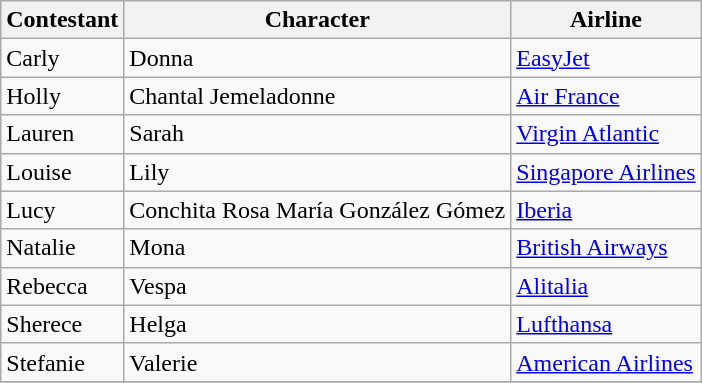<table class="wikitable">
<tr>
<th>Contestant</th>
<th>Character</th>
<th>Airline</th>
</tr>
<tr>
<td>Carly</td>
<td>Donna</td>
<td><a href='#'>EasyJet</a></td>
</tr>
<tr>
<td>Holly</td>
<td>Chantal Jemeladonne</td>
<td><a href='#'>Air France</a></td>
</tr>
<tr>
<td>Lauren</td>
<td>Sarah</td>
<td><a href='#'>Virgin Atlantic</a></td>
</tr>
<tr>
<td>Louise</td>
<td>Lily</td>
<td><a href='#'>Singapore Airlines</a></td>
</tr>
<tr>
<td>Lucy</td>
<td>Conchita Rosa María González Gómez</td>
<td><a href='#'>Iberia</a></td>
</tr>
<tr>
<td>Natalie</td>
<td>Mona</td>
<td><a href='#'>British Airways</a></td>
</tr>
<tr>
<td>Rebecca</td>
<td>Vespa</td>
<td><a href='#'>Alitalia</a></td>
</tr>
<tr>
<td>Sherece</td>
<td>Helga</td>
<td><a href='#'>Lufthansa</a></td>
</tr>
<tr>
<td>Stefanie</td>
<td>Valerie</td>
<td><a href='#'>American Airlines</a></td>
</tr>
<tr>
</tr>
</table>
